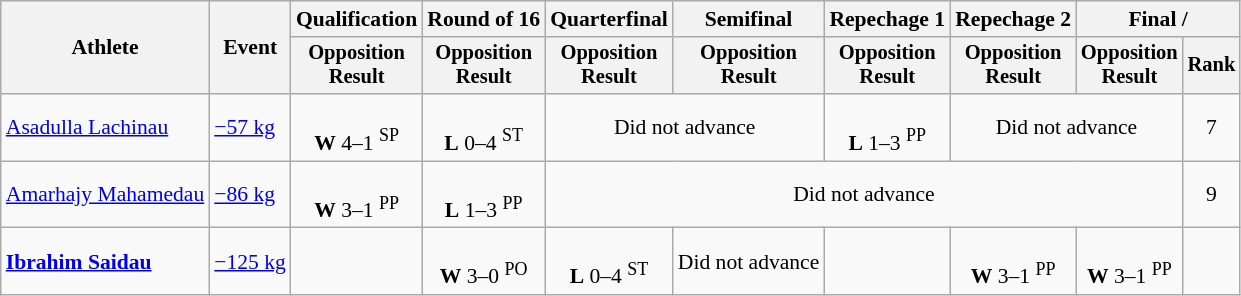<table class="wikitable" style="font-size:90%">
<tr>
<th rowspan=2>Athlete</th>
<th rowspan=2>Event</th>
<th>Qualification</th>
<th>Round of 16</th>
<th>Quarterfinal</th>
<th>Semifinal</th>
<th>Repechage 1</th>
<th>Repechage 2</th>
<th colspan=2>Final / </th>
</tr>
<tr style="font-size: 95%">
<th>Opposition<br>Result</th>
<th>Opposition<br>Result</th>
<th>Opposition<br>Result</th>
<th>Opposition<br>Result</th>
<th>Opposition<br>Result</th>
<th>Opposition<br>Result</th>
<th>Opposition<br>Result</th>
<th>Rank</th>
</tr>
<tr align=center>
<td align=left><a href='#'>Asadulla Lachinau</a></td>
<td align=left><a href='#'>−57 kg</a></td>
<td><br><strong>W</strong> 4–1 <sup>SP</sup></td>
<td><br><strong>L</strong> 0–4 <sup>ST</sup></td>
<td colspan=2>Did not advance</td>
<td><br><strong>L</strong> 1–3 <sup>PP</sup></td>
<td colspan=2>Did not advance</td>
<td>7</td>
</tr>
<tr align=center>
<td align=left><a href='#'>Amarhajy Mahamedau</a></td>
<td align=left><a href='#'>−86 kg</a></td>
<td><br><strong>W</strong> 3–1 <sup>PP</sup></td>
<td><br><strong>L</strong> 1–3 <sup>PP</sup></td>
<td colspan=5>Did not advance</td>
<td>9</td>
</tr>
<tr align=center>
<td align=left><strong><a href='#'>Ibrahim Saidau</a></strong></td>
<td align=left><a href='#'>−125 kg</a></td>
<td></td>
<td><br><strong>W</strong> 3–0 <sup>PO</sup></td>
<td><br><strong>L</strong> 0–4 <sup>ST</sup></td>
<td>Did not advance</td>
<td></td>
<td><br><strong>W</strong> 3–1 <sup>PP</sup></td>
<td><br><strong>W</strong> 3–1 <sup>PP</sup></td>
<td></td>
</tr>
</table>
